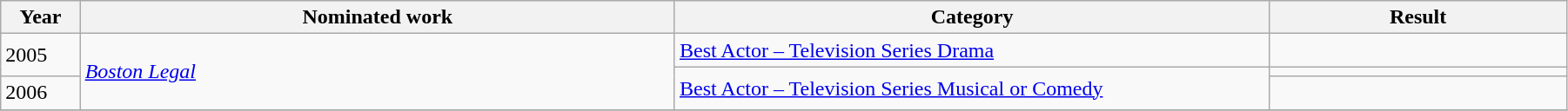<table width="95%" class="wikitable sortable">
<tr>
<th width="2%">Year</th>
<th width="20%">Nominated work</th>
<th width="20%">Category</th>
<th width="10%">Result</th>
</tr>
<tr>
<td rowspan="2">2005</td>
<td rowspan="3"><em><a href='#'>Boston Legal</a></em></td>
<td><a href='#'>Best Actor – Television Series Drama</a></td>
<td></td>
</tr>
<tr>
<td rowspan="2"><a href='#'>Best Actor – Television Series Musical or Comedy</a></td>
<td></td>
</tr>
<tr>
<td>2006</td>
<td></td>
</tr>
<tr>
</tr>
</table>
